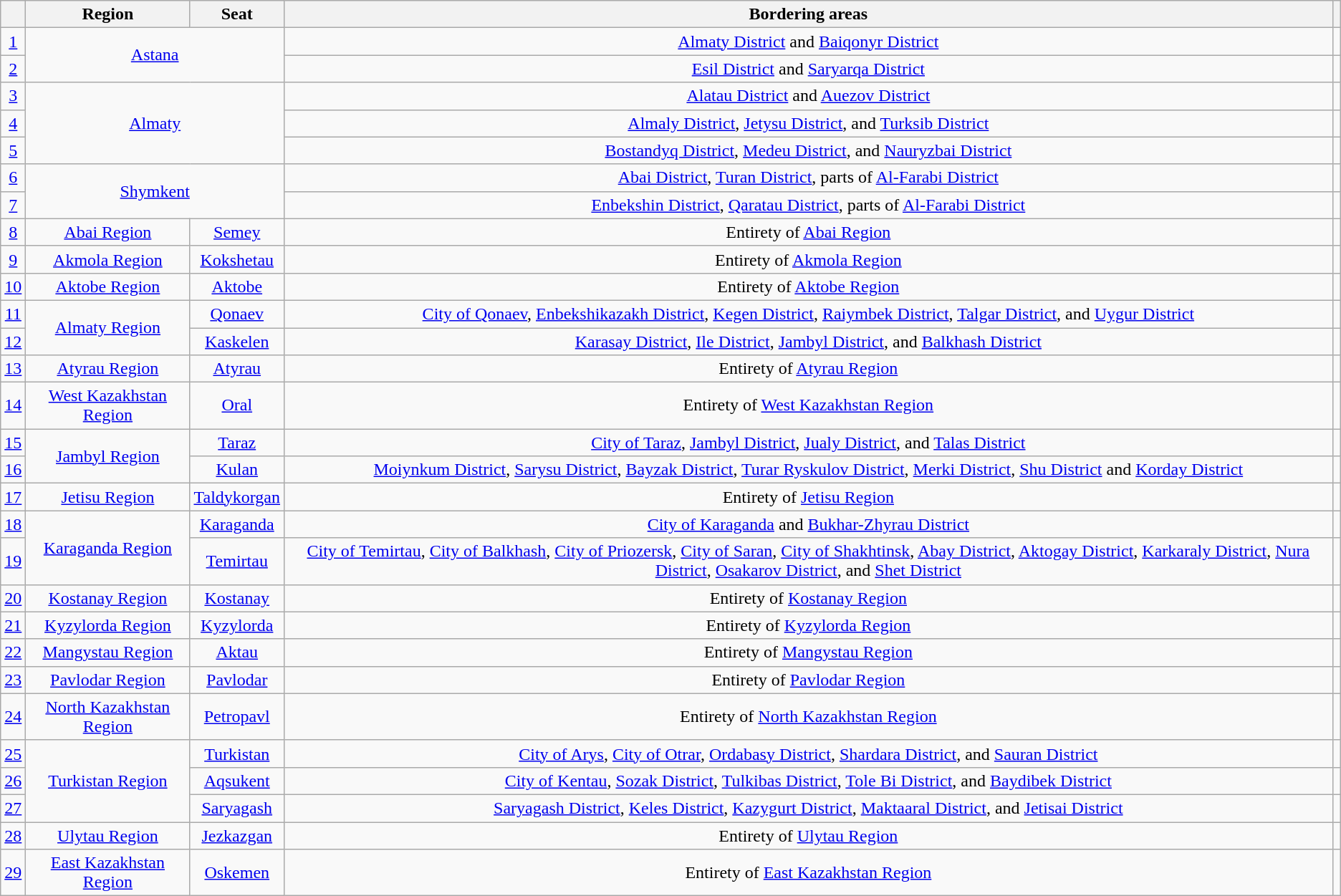<table class="wikitable sortable" style="text-align:center">
<tr>
<th></th>
<th>Region</th>
<th>Seat</th>
<th>Bordering areas</th>
<th></th>
</tr>
<tr>
<td><a href='#'>1</a></td>
<td colspan="2" rowspan="2"><a href='#'>Astana</a></td>
<td><a href='#'>Almaty District</a> and <a href='#'>Baiqonyr District</a></td>
<td></td>
</tr>
<tr>
<td><a href='#'>2</a></td>
<td><a href='#'>Esil District</a> and <a href='#'>Saryarqa District</a></td>
<td></td>
</tr>
<tr>
<td><a href='#'>3</a></td>
<td colspan="2" rowspan="3"><a href='#'>Almaty</a></td>
<td><a href='#'>Alatau District</a> and <a href='#'>Auezov District</a></td>
<td></td>
</tr>
<tr>
<td><a href='#'>4</a></td>
<td><a href='#'>Almaly District</a>, <a href='#'>Jetysu District</a>, and <a href='#'>Turksib District</a></td>
<td></td>
</tr>
<tr>
<td><a href='#'>5</a></td>
<td><a href='#'>Bostandyq District</a>, <a href='#'>Medeu District</a>, and <a href='#'>Nauryzbai District</a></td>
<td></td>
</tr>
<tr>
<td><a href='#'>6</a></td>
<td colspan="2" rowspan="2"><a href='#'>Shymkent</a></td>
<td><a href='#'>Abai District</a>, <a href='#'>Turan District</a>, parts of <a href='#'>Al-Farabi District</a></td>
<td></td>
</tr>
<tr>
<td><a href='#'>7</a></td>
<td><a href='#'>Enbekshin District</a>, <a href='#'>Qaratau District</a>, parts of <a href='#'>Al-Farabi District</a></td>
<td></td>
</tr>
<tr>
<td><a href='#'>8</a></td>
<td><a href='#'>Abai Region</a></td>
<td><a href='#'>Semey</a></td>
<td>Entirety of <a href='#'>Abai Region</a></td>
<td></td>
</tr>
<tr>
<td><a href='#'>9</a></td>
<td><a href='#'>Akmola Region</a></td>
<td><a href='#'>Kokshetau</a></td>
<td>Entirety of <a href='#'>Akmola Region</a></td>
<td></td>
</tr>
<tr>
<td><a href='#'>10</a></td>
<td><a href='#'>Aktobe Region</a></td>
<td><a href='#'>Aktobe</a></td>
<td>Entirety of <a href='#'>Aktobe Region</a></td>
<td></td>
</tr>
<tr>
<td><a href='#'>11</a></td>
<td rowspan="2"><a href='#'>Almaty Region</a></td>
<td><a href='#'>Qonaev</a></td>
<td><a href='#'>City of Qonaev</a>, <a href='#'>Enbekshikazakh District</a>, <a href='#'>Kegen District</a>, <a href='#'>Raiymbek District</a>, <a href='#'>Talgar District</a>, and <a href='#'>Uygur District</a></td>
<td></td>
</tr>
<tr>
<td><a href='#'>12</a></td>
<td><a href='#'>Kaskelen</a></td>
<td><a href='#'>Karasay District</a>, <a href='#'>Ile District</a>, <a href='#'>Jambyl District</a>, and <a href='#'>Balkhash District</a></td>
<td></td>
</tr>
<tr>
<td><a href='#'>13</a></td>
<td><a href='#'>Atyrau Region</a></td>
<td><a href='#'>Atyrau</a></td>
<td>Entirety of <a href='#'>Atyrau Region</a></td>
<td></td>
</tr>
<tr>
<td><a href='#'>14</a></td>
<td><a href='#'>West Kazakhstan Region</a></td>
<td><a href='#'>Oral</a></td>
<td>Entirety of <a href='#'>West Kazakhstan Region</a></td>
<td></td>
</tr>
<tr>
<td><a href='#'>15</a></td>
<td rowspan="2"><a href='#'>Jambyl Region</a></td>
<td><a href='#'>Taraz</a></td>
<td><a href='#'>City of Taraz</a>, <a href='#'>Jambyl District</a>, <a href='#'>Jualy District</a>, and <a href='#'>Talas District</a></td>
<td></td>
</tr>
<tr>
<td><a href='#'>16</a></td>
<td><a href='#'>Kulan</a></td>
<td><a href='#'>Moiynkum District</a>, <a href='#'>Sarysu District</a>, <a href='#'>Bayzak District</a>, <a href='#'>Turar Ryskulov District</a>, <a href='#'>Merki District</a>, <a href='#'>Shu District</a> and <a href='#'>Korday District</a></td>
<td></td>
</tr>
<tr>
<td><a href='#'>17</a></td>
<td><a href='#'>Jetisu Region</a></td>
<td><a href='#'>Taldykorgan</a></td>
<td>Entirety of <a href='#'>Jetisu Region</a></td>
<td></td>
</tr>
<tr>
<td><a href='#'>18</a></td>
<td rowspan="2"><a href='#'>Karaganda Region</a></td>
<td><a href='#'>Karaganda</a></td>
<td><a href='#'>City of Karaganda</a> and <a href='#'>Bukhar-Zhyrau District</a></td>
<td></td>
</tr>
<tr>
<td><a href='#'>19</a></td>
<td><a href='#'>Temirtau</a></td>
<td><a href='#'>City of Temirtau</a>, <a href='#'>City of Balkhash</a>, <a href='#'>City of Priozersk</a>, <a href='#'>City of Saran</a>, <a href='#'>City of Shakhtinsk</a>, <a href='#'>Abay District</a>, <a href='#'>Aktogay District</a>, <a href='#'>Karkaraly District</a>, <a href='#'>Nura District</a>, <a href='#'>Osakarov District</a>, and <a href='#'>Shet District</a></td>
<td></td>
</tr>
<tr>
<td><a href='#'>20</a></td>
<td><a href='#'>Kostanay Region</a></td>
<td><a href='#'>Kostanay</a></td>
<td>Entirety of <a href='#'>Kostanay Region</a></td>
<td></td>
</tr>
<tr>
<td><a href='#'>21</a></td>
<td><a href='#'>Kyzylorda Region</a></td>
<td><a href='#'>Kyzylorda</a></td>
<td>Entirety of <a href='#'>Kyzylorda Region</a></td>
<td></td>
</tr>
<tr>
<td><a href='#'>22</a></td>
<td><a href='#'>Mangystau Region</a></td>
<td><a href='#'>Aktau</a></td>
<td>Entirety of <a href='#'>Mangystau Region</a></td>
<td></td>
</tr>
<tr>
<td><a href='#'>23</a></td>
<td><a href='#'>Pavlodar Region</a></td>
<td><a href='#'>Pavlodar</a></td>
<td>Entirety of <a href='#'>Pavlodar Region</a></td>
<td></td>
</tr>
<tr>
<td><a href='#'>24</a></td>
<td><a href='#'>North Kazakhstan Region</a></td>
<td><a href='#'>Petropavl</a></td>
<td>Entirety of <a href='#'>North Kazakhstan Region</a></td>
<td></td>
</tr>
<tr>
<td><a href='#'>25</a></td>
<td rowspan="3"><a href='#'>Turkistan Region</a></td>
<td><a href='#'>Turkistan</a></td>
<td><a href='#'>City of Arys</a>, <a href='#'>City of Otrar</a>, <a href='#'>Ordabasy District</a>, <a href='#'>Shardara District</a>, and <a href='#'>Sauran District</a></td>
<td></td>
</tr>
<tr>
<td><a href='#'>26</a></td>
<td><a href='#'>Aqsukent</a></td>
<td><a href='#'>City of Kentau</a>, <a href='#'>Sozak District</a>, <a href='#'>Tulkibas District</a>, <a href='#'>Tole Bi District</a>, and <a href='#'>Baydibek District</a></td>
<td></td>
</tr>
<tr>
<td><a href='#'>27</a></td>
<td><a href='#'>Saryagash</a></td>
<td><a href='#'>Saryagash District</a>, <a href='#'>Keles District</a>, <a href='#'>Kazygurt District</a>, <a href='#'>Maktaaral District</a>, and <a href='#'>Jetisai District</a></td>
<td></td>
</tr>
<tr>
<td><a href='#'>28</a></td>
<td><a href='#'>Ulytau Region</a></td>
<td><a href='#'>Jezkazgan</a></td>
<td>Entirety of <a href='#'>Ulytau Region</a></td>
<td></td>
</tr>
<tr>
<td><a href='#'>29</a></td>
<td><a href='#'>East Kazakhstan Region</a></td>
<td><a href='#'>Oskemen</a></td>
<td>Entirety of <a href='#'>East Kazakhstan Region</a></td>
<td></td>
</tr>
</table>
